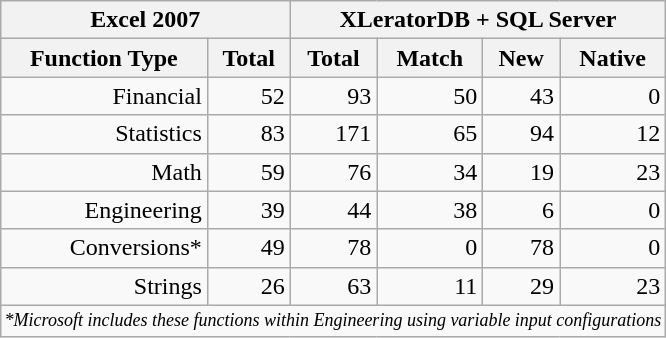<table class="wikitable" style="margin: 1em auto 1em auto">
<tr>
<th colspan="2" style="text-align:center;">Excel 2007</th>
<th colspan="4" style="text-align:center;">XLeratorDB + SQL Server</th>
</tr>
<tr>
<th>Function Type</th>
<th>Total</th>
<th>Total</th>
<th>Match</th>
<th>New</th>
<th>Native</th>
</tr>
<tr style="text-align:right;">
<td>Financial</td>
<td>52</td>
<td>93</td>
<td>50</td>
<td>43</td>
<td>0</td>
</tr>
<tr style="text-align:right;">
<td>Statistics</td>
<td>83</td>
<td>171</td>
<td>65</td>
<td>94</td>
<td>12</td>
</tr>
<tr style="text-align:right;">
<td>Math</td>
<td>59</td>
<td>76</td>
<td>34</td>
<td>19</td>
<td>23</td>
</tr>
<tr style="text-align:right;">
<td>Engineering</td>
<td>39</td>
<td>44</td>
<td>38</td>
<td>6</td>
<td>0</td>
</tr>
<tr style="text-align:right;">
<td>Conversions*</td>
<td>49</td>
<td>78</td>
<td>0</td>
<td>78</td>
<td>0</td>
</tr>
<tr style="text-align:right;">
<td>Strings</td>
<td>26</td>
<td>63</td>
<td>11</td>
<td>29</td>
<td>23</td>
</tr>
<tr>
<td colspan="6" style="font-size:75%"><em>*Microsoft includes these functions within Engineering using variable input configurations</em></td>
</tr>
</table>
